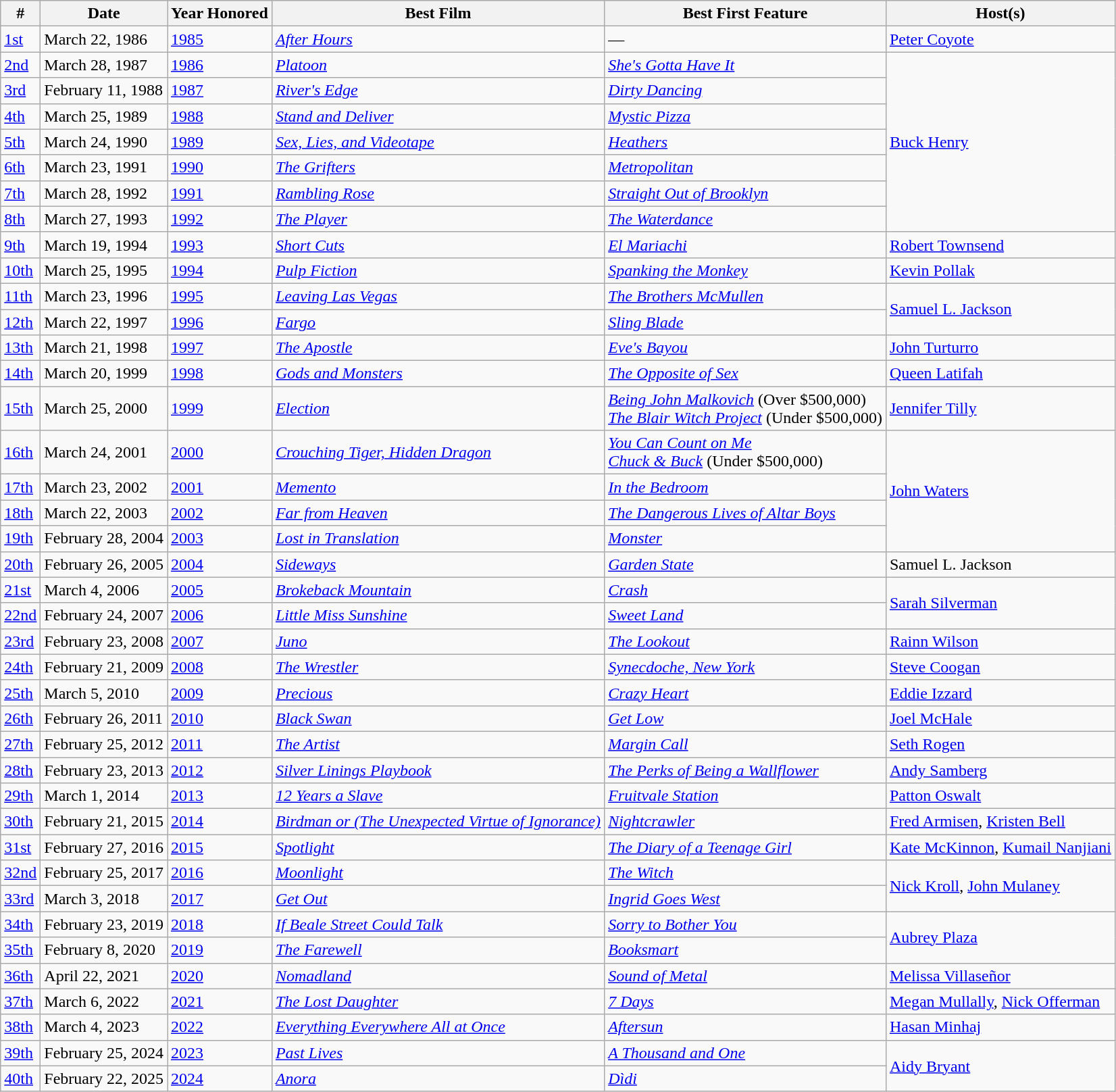<table class="wikitable">
<tr>
<th>#</th>
<th>Date</th>
<th>Year Honored</th>
<th>Best Film</th>
<th>Best First Feature</th>
<th>Host(s)</th>
</tr>
<tr>
<td><a href='#'>1st</a></td>
<td>March 22, 1986</td>
<td><a href='#'>1985</a></td>
<td><em><a href='#'>After Hours</a></em></td>
<td>—</td>
<td><a href='#'>Peter Coyote</a></td>
</tr>
<tr>
<td><a href='#'>2nd</a></td>
<td>March 28, 1987</td>
<td><a href='#'>1986</a></td>
<td><em><a href='#'>Platoon</a></em></td>
<td><em><a href='#'>She's Gotta Have It</a></em></td>
<td rowspan="7"><a href='#'>Buck Henry</a></td>
</tr>
<tr>
<td><a href='#'>3rd</a></td>
<td>February 11, 1988</td>
<td><a href='#'>1987</a></td>
<td><em><a href='#'>River's Edge</a></em></td>
<td><em><a href='#'>Dirty Dancing</a></em></td>
</tr>
<tr>
<td><a href='#'>4th</a></td>
<td>March 25, 1989</td>
<td><a href='#'>1988</a></td>
<td><em><a href='#'>Stand and Deliver</a></em></td>
<td><em><a href='#'>Mystic Pizza</a></em></td>
</tr>
<tr>
<td><a href='#'>5th</a></td>
<td>March 24, 1990</td>
<td><a href='#'>1989</a></td>
<td><em><a href='#'>Sex, Lies, and Videotape</a></em></td>
<td><em><a href='#'>Heathers</a></em></td>
</tr>
<tr>
<td><a href='#'>6th</a></td>
<td>March 23, 1991</td>
<td><a href='#'>1990</a></td>
<td><em><a href='#'>The Grifters</a></em></td>
<td><em><a href='#'>Metropolitan</a></em></td>
</tr>
<tr>
<td><a href='#'>7th</a></td>
<td>March 28, 1992</td>
<td><a href='#'>1991</a></td>
<td><em><a href='#'>Rambling Rose</a></em></td>
<td><em><a href='#'>Straight Out of Brooklyn</a></em></td>
</tr>
<tr>
<td><a href='#'>8th</a></td>
<td>March 27, 1993</td>
<td><a href='#'>1992</a></td>
<td><em><a href='#'>The Player</a></em></td>
<td><em><a href='#'>The Waterdance</a></em></td>
</tr>
<tr>
<td><a href='#'>9th</a></td>
<td>March 19, 1994</td>
<td><a href='#'>1993</a></td>
<td><em><a href='#'>Short Cuts</a></em></td>
<td><em><a href='#'>El Mariachi</a></em></td>
<td><a href='#'>Robert Townsend</a></td>
</tr>
<tr>
<td><a href='#'>10th</a></td>
<td>March 25, 1995</td>
<td><a href='#'>1994</a></td>
<td><em><a href='#'>Pulp Fiction</a></em></td>
<td><em><a href='#'>Spanking the Monkey</a></em></td>
<td><a href='#'>Kevin Pollak</a></td>
</tr>
<tr>
<td><a href='#'>11th</a></td>
<td>March 23, 1996</td>
<td><a href='#'>1995</a></td>
<td><em><a href='#'>Leaving Las Vegas</a></em></td>
<td><em><a href='#'>The Brothers McMullen</a></em></td>
<td rowspan="2"><a href='#'>Samuel L. Jackson</a></td>
</tr>
<tr>
<td><a href='#'>12th</a></td>
<td>March 22, 1997</td>
<td><a href='#'>1996</a></td>
<td><em><a href='#'>Fargo</a></em></td>
<td><em><a href='#'>Sling Blade</a></em></td>
</tr>
<tr>
<td><a href='#'>13th</a></td>
<td>March 21, 1998</td>
<td><a href='#'>1997</a></td>
<td><em><a href='#'>The Apostle</a></em></td>
<td><em><a href='#'>Eve's Bayou</a></em></td>
<td><a href='#'>John Turturro</a></td>
</tr>
<tr>
<td><a href='#'>14th</a></td>
<td>March 20, 1999</td>
<td><a href='#'>1998</a></td>
<td><em><a href='#'>Gods and Monsters</a></em></td>
<td><em><a href='#'>The Opposite of Sex</a></em></td>
<td><a href='#'>Queen Latifah</a></td>
</tr>
<tr>
<td><a href='#'>15th</a></td>
<td>March 25, 2000</td>
<td><a href='#'>1999</a></td>
<td><em><a href='#'>Election</a></em></td>
<td><em><a href='#'>Being John Malkovich</a></em> (Over $500,000)<br><em><a href='#'>The Blair Witch Project</a></em> (Under $500,000)</td>
<td><a href='#'>Jennifer Tilly</a></td>
</tr>
<tr>
<td><a href='#'>16th</a></td>
<td>March 24, 2001</td>
<td><a href='#'>2000</a></td>
<td><em><a href='#'>Crouching Tiger, Hidden Dragon</a></em></td>
<td><em><a href='#'>You Can Count on Me</a></em><br><em><a href='#'>Chuck & Buck</a></em> (Under $500,000)</td>
<td rowspan="4"><a href='#'>John Waters</a></td>
</tr>
<tr>
<td><a href='#'>17th</a></td>
<td>March 23, 2002</td>
<td><a href='#'>2001</a></td>
<td><em><a href='#'>Memento</a></em></td>
<td><em><a href='#'>In the Bedroom</a></em></td>
</tr>
<tr>
<td><a href='#'>18th</a></td>
<td>March 22, 2003</td>
<td><a href='#'>2002</a></td>
<td><em><a href='#'>Far from Heaven</a></em></td>
<td><em><a href='#'>The Dangerous Lives of Altar Boys</a></em></td>
</tr>
<tr>
<td><a href='#'>19th</a></td>
<td>February 28, 2004</td>
<td><a href='#'>2003</a></td>
<td><em><a href='#'>Lost in Translation</a></em></td>
<td><em><a href='#'>Monster</a></em></td>
</tr>
<tr>
<td><a href='#'>20th</a></td>
<td>February 26, 2005</td>
<td><a href='#'>2004</a></td>
<td><em><a href='#'>Sideways</a></em></td>
<td><em><a href='#'>Garden State</a></em></td>
<td>Samuel L. Jackson</td>
</tr>
<tr>
<td><a href='#'>21st</a></td>
<td>March 4, 2006</td>
<td><a href='#'>2005</a></td>
<td><em><a href='#'>Brokeback Mountain</a></em></td>
<td><em><a href='#'>Crash</a></em></td>
<td rowspan="2"><a href='#'>Sarah Silverman</a></td>
</tr>
<tr>
<td><a href='#'>22nd</a></td>
<td>February 24, 2007</td>
<td><a href='#'>2006</a></td>
<td><em><a href='#'>Little Miss Sunshine</a></em></td>
<td><em><a href='#'>Sweet Land</a></em></td>
</tr>
<tr>
<td><a href='#'>23rd</a></td>
<td>February 23, 2008</td>
<td><a href='#'>2007</a></td>
<td><em><a href='#'>Juno</a></em></td>
<td><em><a href='#'>The Lookout</a></em></td>
<td><a href='#'>Rainn Wilson</a></td>
</tr>
<tr>
<td><a href='#'>24th</a></td>
<td>February 21, 2009</td>
<td><a href='#'>2008</a></td>
<td><em><a href='#'>The Wrestler</a></em></td>
<td><em><a href='#'>Synecdoche, New York</a></em></td>
<td><a href='#'>Steve Coogan</a></td>
</tr>
<tr>
<td><a href='#'>25th</a></td>
<td>March 5, 2010</td>
<td><a href='#'>2009</a></td>
<td><em><a href='#'>Precious</a></em></td>
<td><em><a href='#'>Crazy Heart</a></em></td>
<td><a href='#'>Eddie Izzard</a></td>
</tr>
<tr>
<td><a href='#'>26th</a></td>
<td>February 26, 2011</td>
<td><a href='#'>2010</a></td>
<td><em><a href='#'>Black Swan</a></em></td>
<td><em><a href='#'>Get Low</a></em></td>
<td><a href='#'>Joel McHale</a></td>
</tr>
<tr>
<td><a href='#'>27th</a></td>
<td>February 25, 2012</td>
<td><a href='#'>2011</a></td>
<td><em><a href='#'>The Artist</a></em></td>
<td><em><a href='#'>Margin Call</a></em></td>
<td><a href='#'>Seth Rogen</a></td>
</tr>
<tr>
<td><a href='#'>28th</a></td>
<td>February 23, 2013</td>
<td><a href='#'>2012</a></td>
<td><em><a href='#'>Silver Linings Playbook</a></em></td>
<td><em><a href='#'>The Perks of Being a Wallflower</a></em></td>
<td><a href='#'>Andy Samberg</a></td>
</tr>
<tr>
<td><a href='#'>29th</a></td>
<td>March 1, 2014</td>
<td><a href='#'>2013</a></td>
<td><em><a href='#'>12 Years a Slave</a></em></td>
<td><em><a href='#'>Fruitvale Station</a></em></td>
<td><a href='#'>Patton Oswalt</a></td>
</tr>
<tr>
<td><a href='#'>30th</a></td>
<td>February 21, 2015</td>
<td><a href='#'>2014</a></td>
<td><em><a href='#'>Birdman or (The Unexpected Virtue of Ignorance)</a></em></td>
<td><em><a href='#'>Nightcrawler</a></em></td>
<td><a href='#'>Fred Armisen</a>, <a href='#'>Kristen Bell</a></td>
</tr>
<tr>
<td><a href='#'>31st</a></td>
<td>February 27, 2016</td>
<td><a href='#'>2015</a></td>
<td><em><a href='#'>Spotlight</a></em></td>
<td><em><a href='#'>The Diary of a Teenage Girl</a></em></td>
<td><a href='#'>Kate McKinnon</a>, <a href='#'>Kumail Nanjiani</a></td>
</tr>
<tr>
<td><a href='#'>32nd</a></td>
<td>February 25, 2017</td>
<td><a href='#'>2016</a></td>
<td><em><a href='#'>Moonlight</a></em></td>
<td><em><a href='#'>The Witch</a></em></td>
<td rowspan="2"><a href='#'>Nick Kroll</a>, <a href='#'>John Mulaney</a></td>
</tr>
<tr>
<td><a href='#'>33rd</a></td>
<td>March 3, 2018</td>
<td><a href='#'>2017</a></td>
<td><em><a href='#'>Get Out</a></em></td>
<td><em><a href='#'>Ingrid Goes West</a></em></td>
</tr>
<tr>
<td><a href='#'>34th</a></td>
<td>February 23, 2019</td>
<td><a href='#'>2018</a></td>
<td><em><a href='#'>If Beale Street Could Talk</a></em></td>
<td><em><a href='#'>Sorry to Bother You</a></em></td>
<td rowspan="2"><a href='#'>Aubrey Plaza</a></td>
</tr>
<tr>
<td><a href='#'>35th</a></td>
<td>February 8, 2020</td>
<td><a href='#'>2019</a></td>
<td><em><a href='#'>The Farewell</a></em></td>
<td><em><a href='#'>Booksmart</a></em></td>
</tr>
<tr>
<td><a href='#'>36th</a></td>
<td>April 22, 2021</td>
<td><a href='#'>2020</a></td>
<td><em><a href='#'>Nomadland</a></em></td>
<td><em><a href='#'>Sound of Metal</a></em></td>
<td><a href='#'>Melissa Villaseñor</a></td>
</tr>
<tr>
<td><a href='#'>37th</a></td>
<td>March 6, 2022</td>
<td><a href='#'>2021</a></td>
<td><em><a href='#'>The Lost Daughter</a></em></td>
<td><em><a href='#'>7 Days</a></em></td>
<td><a href='#'>Megan Mullally</a>, <a href='#'>Nick Offerman</a></td>
</tr>
<tr>
<td><a href='#'>38th</a></td>
<td>March 4, 2023</td>
<td><a href='#'>2022</a></td>
<td><em><a href='#'>Everything Everywhere All at Once</a></em></td>
<td><em><a href='#'>Aftersun</a></em></td>
<td><a href='#'>Hasan Minhaj</a></td>
</tr>
<tr>
<td><a href='#'>39th</a></td>
<td>February 25, 2024</td>
<td><a href='#'>2023</a></td>
<td><em><a href='#'>Past Lives</a></em></td>
<td><em><a href='#'>A Thousand and One</a></em></td>
<td rowspan="2"><a href='#'>Aidy Bryant</a></td>
</tr>
<tr>
<td><a href='#'>40th</a></td>
<td>February 22, 2025</td>
<td><a href='#'>2024</a></td>
<td><em><a href='#'>Anora</a></em></td>
<td><em><a href='#'>Dìdi</a></em></td>
</tr>
</table>
